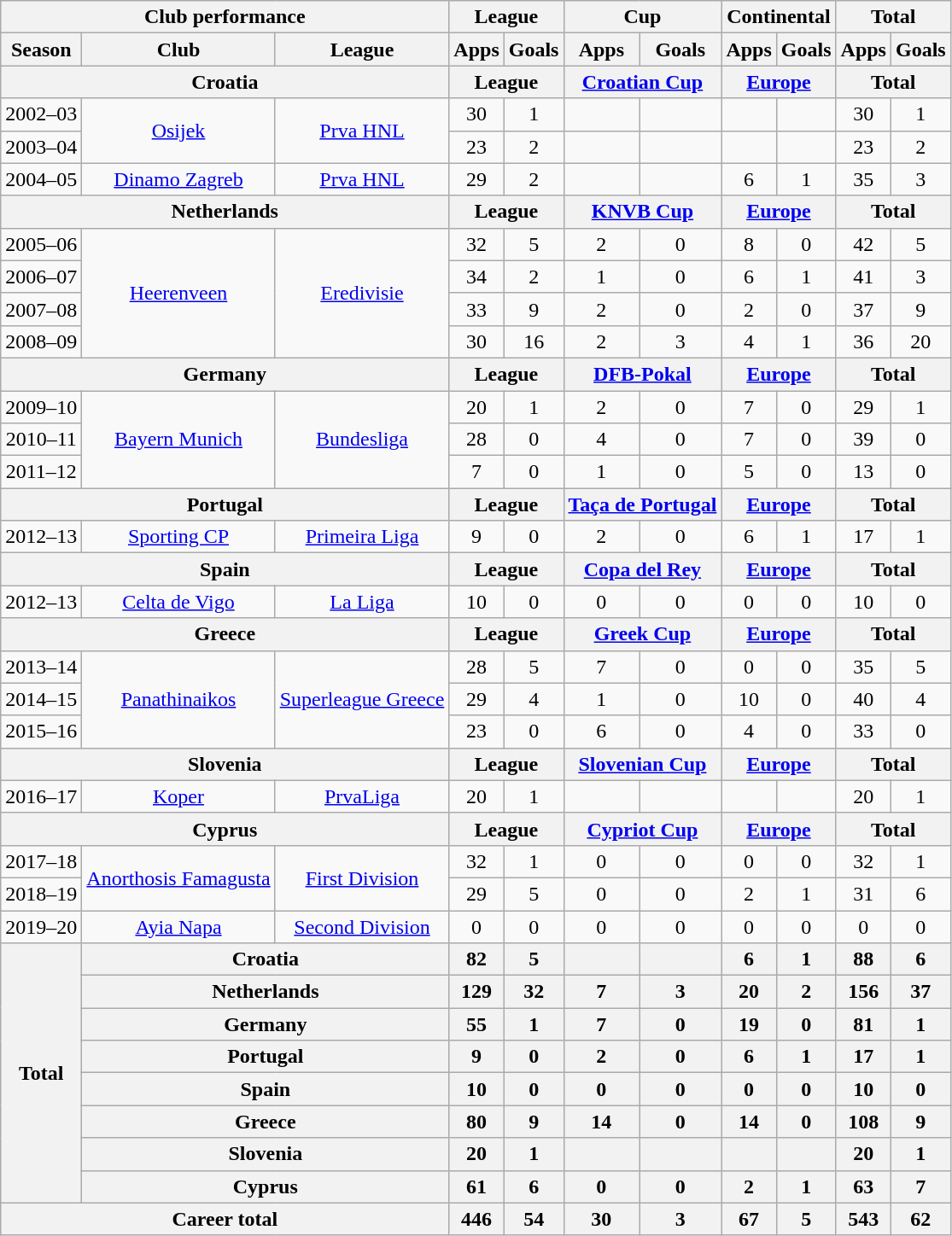<table class="wikitable" style="text-align:center">
<tr>
<th colspan=3>Club performance</th>
<th colspan=2>League</th>
<th colspan=2>Cup</th>
<th colspan=2>Continental</th>
<th colspan=2>Total</th>
</tr>
<tr>
<th>Season</th>
<th>Club</th>
<th>League</th>
<th>Apps</th>
<th>Goals</th>
<th>Apps</th>
<th>Goals</th>
<th>Apps</th>
<th>Goals</th>
<th>Apps</th>
<th>Goals</th>
</tr>
<tr>
<th colspan=3>Croatia</th>
<th colspan=2>League</th>
<th colspan=2><a href='#'>Croatian Cup</a></th>
<th colspan=2><a href='#'>Europe</a></th>
<th colspan=2>Total</th>
</tr>
<tr>
<td>2002–03</td>
<td rowspan="2"><a href='#'>Osijek</a></td>
<td rowspan="2"><a href='#'>Prva HNL</a></td>
<td>30</td>
<td>1</td>
<td></td>
<td></td>
<td></td>
<td></td>
<td>30</td>
<td>1</td>
</tr>
<tr>
<td>2003–04</td>
<td>23</td>
<td>2</td>
<td></td>
<td></td>
<td></td>
<td></td>
<td>23</td>
<td>2</td>
</tr>
<tr>
<td>2004–05</td>
<td><a href='#'>Dinamo Zagreb</a></td>
<td><a href='#'>Prva HNL</a></td>
<td>29</td>
<td>2</td>
<td></td>
<td></td>
<td>6</td>
<td>1</td>
<td>35</td>
<td>3</td>
</tr>
<tr>
<th colspan=3>Netherlands</th>
<th colspan=2>League</th>
<th colspan=2><a href='#'>KNVB Cup</a></th>
<th colspan=2><a href='#'>Europe</a></th>
<th colspan=2>Total</th>
</tr>
<tr>
<td>2005–06</td>
<td rowspan="4"><a href='#'>Heerenveen</a></td>
<td rowspan="4"><a href='#'>Eredivisie</a></td>
<td>32</td>
<td>5</td>
<td>2</td>
<td>0</td>
<td>8</td>
<td>0</td>
<td>42</td>
<td>5</td>
</tr>
<tr>
<td>2006–07</td>
<td>34</td>
<td>2</td>
<td>1</td>
<td>0</td>
<td>6</td>
<td>1</td>
<td>41</td>
<td>3</td>
</tr>
<tr>
<td>2007–08</td>
<td>33</td>
<td>9</td>
<td>2</td>
<td>0</td>
<td>2</td>
<td>0</td>
<td>37</td>
<td>9</td>
</tr>
<tr>
<td>2008–09</td>
<td>30</td>
<td>16</td>
<td>2</td>
<td>3</td>
<td>4</td>
<td>1</td>
<td>36</td>
<td>20</td>
</tr>
<tr>
<th colspan=3>Germany</th>
<th colspan=2>League</th>
<th colspan=2><a href='#'>DFB-Pokal</a></th>
<th colspan=2><a href='#'>Europe</a></th>
<th colspan=2>Total</th>
</tr>
<tr>
<td>2009–10</td>
<td rowspan="3"><a href='#'>Bayern Munich</a></td>
<td rowspan="3"><a href='#'>Bundesliga</a></td>
<td>20</td>
<td>1</td>
<td>2</td>
<td>0</td>
<td>7</td>
<td>0</td>
<td>29</td>
<td>1</td>
</tr>
<tr>
<td>2010–11</td>
<td>28</td>
<td>0</td>
<td>4</td>
<td>0</td>
<td>7</td>
<td>0</td>
<td>39</td>
<td>0</td>
</tr>
<tr>
<td>2011–12</td>
<td>7</td>
<td>0</td>
<td>1</td>
<td>0</td>
<td>5</td>
<td>0</td>
<td>13</td>
<td>0</td>
</tr>
<tr>
<th colspan=3>Portugal</th>
<th colspan=2>League</th>
<th colspan=2><a href='#'>Taça de Portugal</a></th>
<th colspan=2><a href='#'>Europe</a></th>
<th colspan=2>Total</th>
</tr>
<tr>
<td>2012–13</td>
<td><a href='#'>Sporting CP</a></td>
<td><a href='#'>Primeira Liga</a></td>
<td>9</td>
<td>0</td>
<td>2</td>
<td>0</td>
<td>6</td>
<td>1</td>
<td>17</td>
<td>1</td>
</tr>
<tr>
<th colspan=3>Spain</th>
<th colspan=2>League</th>
<th colspan=2><a href='#'>Copa del Rey</a></th>
<th colspan=2><a href='#'>Europe</a></th>
<th colspan=2>Total</th>
</tr>
<tr>
<td>2012–13</td>
<td><a href='#'>Celta de Vigo</a></td>
<td><a href='#'>La Liga</a></td>
<td>10</td>
<td>0</td>
<td>0</td>
<td>0</td>
<td>0</td>
<td>0</td>
<td>10</td>
<td>0</td>
</tr>
<tr>
<th colspan=3>Greece</th>
<th colspan=2>League</th>
<th colspan=2><a href='#'>Greek Cup</a></th>
<th colspan=2><a href='#'>Europe</a></th>
<th colspan=2>Total</th>
</tr>
<tr>
<td>2013–14</td>
<td rowspan="3"><a href='#'>Panathinaikos</a></td>
<td rowspan="3"><a href='#'>Superleague Greece</a></td>
<td>28</td>
<td>5</td>
<td>7</td>
<td>0</td>
<td>0</td>
<td>0</td>
<td>35</td>
<td>5</td>
</tr>
<tr>
<td>2014–15</td>
<td>29</td>
<td>4</td>
<td>1</td>
<td>0</td>
<td>10</td>
<td>0</td>
<td>40</td>
<td>4</td>
</tr>
<tr>
<td>2015–16</td>
<td>23</td>
<td>0</td>
<td>6</td>
<td>0</td>
<td>4</td>
<td>0</td>
<td>33</td>
<td>0</td>
</tr>
<tr>
<th colspan=3>Slovenia</th>
<th colspan=2>League</th>
<th colspan=2><a href='#'>Slovenian Cup</a></th>
<th colspan=2><a href='#'>Europe</a></th>
<th colspan=2>Total</th>
</tr>
<tr>
<td>2016–17</td>
<td><a href='#'>Koper</a></td>
<td><a href='#'>PrvaLiga</a></td>
<td>20</td>
<td>1</td>
<td></td>
<td></td>
<td></td>
<td></td>
<td>20</td>
<td>1</td>
</tr>
<tr>
<th colspan=3>Cyprus</th>
<th colspan=2>League</th>
<th colspan=2><a href='#'>Cypriot Cup</a></th>
<th colspan=2><a href='#'>Europe</a></th>
<th colspan=2>Total</th>
</tr>
<tr>
<td>2017–18</td>
<td rowspan="2"><a href='#'>Anorthosis Famagusta</a></td>
<td rowspan="2"><a href='#'>First Division</a></td>
<td>32</td>
<td>1</td>
<td>0</td>
<td>0</td>
<td>0</td>
<td>0</td>
<td>32</td>
<td>1</td>
</tr>
<tr>
<td>2018–19</td>
<td>29</td>
<td>5</td>
<td>0</td>
<td>0</td>
<td>2</td>
<td>1</td>
<td>31</td>
<td>6</td>
</tr>
<tr>
<td>2019–20</td>
<td><a href='#'>Ayia Napa</a></td>
<td><a href='#'>Second Division</a></td>
<td>0</td>
<td>0</td>
<td>0</td>
<td>0</td>
<td>0</td>
<td>0</td>
<td>0</td>
<td>0</td>
</tr>
<tr>
<th rowspan=8>Total</th>
<th colspan=2>Croatia</th>
<th>82</th>
<th>5</th>
<th></th>
<th></th>
<th>6</th>
<th>1</th>
<th>88</th>
<th>6</th>
</tr>
<tr>
<th colspan=2>Netherlands</th>
<th>129</th>
<th>32</th>
<th>7</th>
<th>3</th>
<th>20</th>
<th>2</th>
<th>156</th>
<th>37</th>
</tr>
<tr>
<th colspan=2>Germany</th>
<th>55</th>
<th>1</th>
<th>7</th>
<th>0</th>
<th>19</th>
<th>0</th>
<th>81</th>
<th>1</th>
</tr>
<tr>
<th colspan=2>Portugal</th>
<th>9</th>
<th>0</th>
<th>2</th>
<th>0</th>
<th>6</th>
<th>1</th>
<th>17</th>
<th>1</th>
</tr>
<tr>
<th colspan=2>Spain</th>
<th>10</th>
<th>0</th>
<th>0</th>
<th>0</th>
<th>0</th>
<th>0</th>
<th>10</th>
<th>0</th>
</tr>
<tr>
<th colspan=2>Greece</th>
<th>80</th>
<th>9</th>
<th>14</th>
<th>0</th>
<th>14</th>
<th>0</th>
<th>108</th>
<th>9</th>
</tr>
<tr>
<th colspan=2>Slovenia</th>
<th>20</th>
<th>1</th>
<th></th>
<th></th>
<th></th>
<th></th>
<th>20</th>
<th>1</th>
</tr>
<tr>
<th colspan=2>Cyprus</th>
<th>61</th>
<th>6</th>
<th>0</th>
<th>0</th>
<th>2</th>
<th>1</th>
<th>63</th>
<th>7</th>
</tr>
<tr>
<th colspan=3>Career total</th>
<th>446</th>
<th>54</th>
<th>30</th>
<th>3</th>
<th>67</th>
<th>5</th>
<th>543</th>
<th>62</th>
</tr>
</table>
